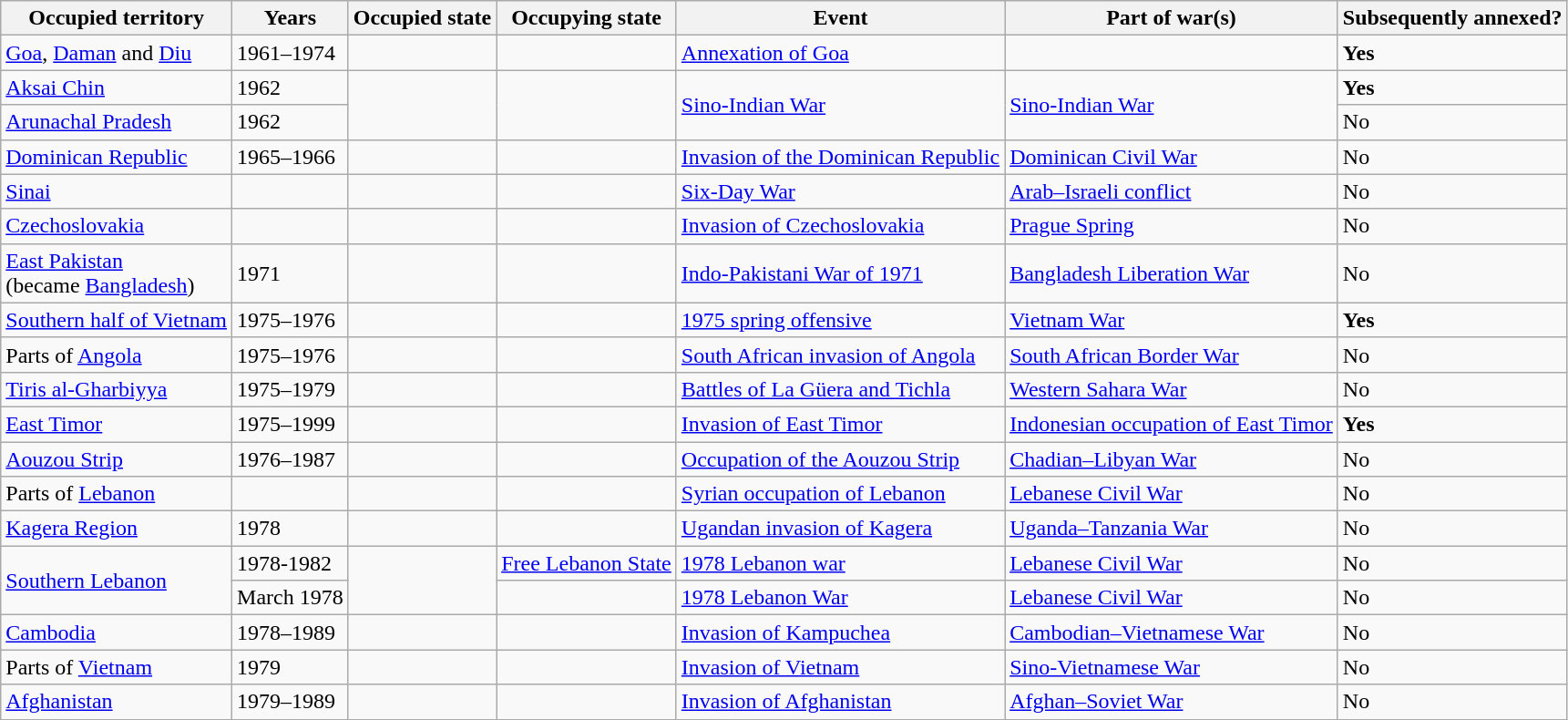<table class="wikitable sortable">
<tr>
<th>Occupied territory</th>
<th>Years</th>
<th>Occupied state</th>
<th>Occupying state</th>
<th>Event</th>
<th>Part of war(s)</th>
<th>Subsequently annexed?</th>
</tr>
<tr>
<td><a href='#'>Goa</a>, <a href='#'>Daman</a> and <a href='#'>Diu</a></td>
<td>1961–1974</td>
<td></td>
<td></td>
<td><a href='#'>Annexation of Goa</a></td>
<td></td>
<td><strong>Yes</strong></td>
</tr>
<tr>
<td><a href='#'>Aksai Chin</a></td>
<td>1962</td>
<td rowspan=2></td>
<td rowspan=2></td>
<td rowspan=2><a href='#'>Sino-Indian War</a></td>
<td rowspan=2><a href='#'>Sino-Indian War</a></td>
<td><strong>Yes</strong></td>
</tr>
<tr>
<td><a href='#'>Arunachal Pradesh</a></td>
<td>1962</td>
<td>No</td>
</tr>
<tr>
<td><a href='#'>Dominican Republic</a></td>
<td>1965–1966</td>
<td></td>
<td></td>
<td><a href='#'>Invasion of the Dominican Republic</a></td>
<td><a href='#'>Dominican Civil War</a></td>
<td>No</td>
</tr>
<tr>
<td><a href='#'>Sinai</a></td>
<td></td>
<td></td>
<td></td>
<td><a href='#'>Six-Day War</a></td>
<td><a href='#'>Arab–Israeli conflict</a></td>
<td>No</td>
</tr>
<tr>
<td><a href='#'>Czechoslovakia</a></td>
<td></td>
<td></td>
<td></td>
<td><a href='#'>Invasion of Czechoslovakia</a></td>
<td><a href='#'>Prague Spring</a></td>
<td>No</td>
</tr>
<tr>
<td><a href='#'>East Pakistan</a><br>(became <a href='#'>Bangladesh</a>)</td>
<td>1971</td>
<td></td>
<td></td>
<td><a href='#'>Indo-Pakistani War of 1971</a></td>
<td><a href='#'>Bangladesh Liberation War</a></td>
<td>No</td>
</tr>
<tr>
<td><a href='#'>Southern half of Vietnam</a></td>
<td>1975–1976</td>
<td></td>
<td></td>
<td><a href='#'>1975 spring offensive</a></td>
<td><a href='#'>Vietnam War</a></td>
<td><strong>Yes</strong></td>
</tr>
<tr>
<td>Parts of <a href='#'>Angola</a></td>
<td>1975–1976</td>
<td></td>
<td></td>
<td><a href='#'>South African invasion of Angola</a></td>
<td><a href='#'>South African Border War</a></td>
<td>No</td>
</tr>
<tr>
<td><a href='#'>Tiris al-Gharbiyya</a></td>
<td>1975–1979</td>
<td></td>
<td></td>
<td><a href='#'>Battles of La Güera and Tichla</a></td>
<td><a href='#'>Western Sahara War</a></td>
<td>No</td>
</tr>
<tr>
<td><a href='#'>East Timor</a></td>
<td>1975–1999</td>
<td></td>
<td></td>
<td><a href='#'>Invasion of East Timor</a></td>
<td><a href='#'>Indonesian occupation of East Timor</a></td>
<td><strong>Yes</strong></td>
</tr>
<tr>
<td><a href='#'>Aouzou Strip</a></td>
<td>1976–1987</td>
<td></td>
<td></td>
<td><a href='#'>Occupation of the Aouzou Strip</a></td>
<td><a href='#'>Chadian–Libyan War</a></td>
<td>No</td>
</tr>
<tr>
<td>Parts of <a href='#'>Lebanon</a></td>
<td></td>
<td></td>
<td></td>
<td><a href='#'>Syrian occupation of Lebanon</a></td>
<td><a href='#'>Lebanese Civil War</a></td>
<td>No</td>
</tr>
<tr>
<td><a href='#'>Kagera Region</a></td>
<td>1978</td>
<td></td>
<td></td>
<td><a href='#'>Ugandan invasion of Kagera</a></td>
<td><a href='#'>Uganda–Tanzania War</a></td>
<td>No</td>
</tr>
<tr>
<td rowspan=2><a href='#'>Southern Lebanon</a></td>
<td>1978-1982</td>
<td rowspan=2></td>
<td> <a href='#'>Free Lebanon State</a></td>
<td><a href='#'>1978 Lebanon war</a></td>
<td><a href='#'>Lebanese Civil War</a></td>
<td>No</td>
</tr>
<tr>
<td>March 1978</td>
<td></td>
<td><a href='#'>1978 Lebanon War</a></td>
<td><a href='#'>Lebanese Civil War</a></td>
<td>No</td>
</tr>
<tr>
<td><a href='#'>Cambodia</a></td>
<td>1978–1989</td>
<td></td>
<td></td>
<td><a href='#'>Invasion of Kampuchea</a></td>
<td><a href='#'>Cambodian–Vietnamese War</a></td>
<td>No</td>
</tr>
<tr>
<td>Parts of <a href='#'>Vietnam</a></td>
<td>1979</td>
<td></td>
<td></td>
<td><a href='#'>Invasion of Vietnam</a></td>
<td><a href='#'>Sino-Vietnamese War</a></td>
<td>No</td>
</tr>
<tr>
<td><a href='#'>Afghanistan</a></td>
<td>1979–1989</td>
<td></td>
<td></td>
<td><a href='#'>Invasion of Afghanistan</a></td>
<td><a href='#'>Afghan–Soviet War</a></td>
<td>No</td>
</tr>
</table>
